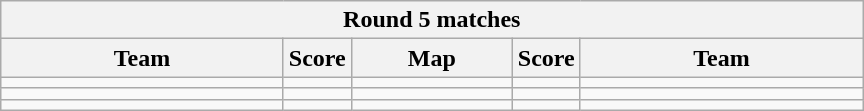<table class="wikitable" style="text-align: center;">
<tr>
<th colspan=5>Round 5 matches</th>
</tr>
<tr>
<th width="181px">Team</th>
<th width="20px">Score</th>
<th width="100px">Map</th>
<th width="20px">Score</th>
<th width="181px">Team</th>
</tr>
<tr>
<td></td>
<td></td>
<td></td>
<td></td>
<td></td>
</tr>
<tr>
<td></td>
<td></td>
<td></td>
<td></td>
<td></td>
</tr>
<tr>
<td></td>
<td></td>
<td></td>
<td></td>
<td></td>
</tr>
</table>
